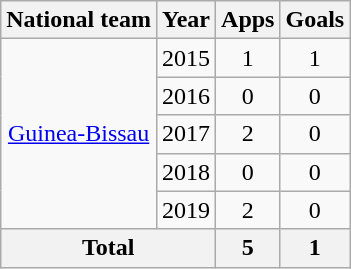<table class="wikitable" style="text-align:center">
<tr>
<th>National team</th>
<th>Year</th>
<th>Apps</th>
<th>Goals</th>
</tr>
<tr>
<td rowspan="5"><a href='#'>Guinea-Bissau</a></td>
<td>2015</td>
<td>1</td>
<td>1</td>
</tr>
<tr>
<td>2016</td>
<td>0</td>
<td>0</td>
</tr>
<tr>
<td>2017</td>
<td>2</td>
<td>0</td>
</tr>
<tr>
<td>2018</td>
<td>0</td>
<td>0</td>
</tr>
<tr>
<td>2019</td>
<td>2</td>
<td>0</td>
</tr>
<tr>
<th colspan=2>Total</th>
<th>5</th>
<th>1</th>
</tr>
</table>
